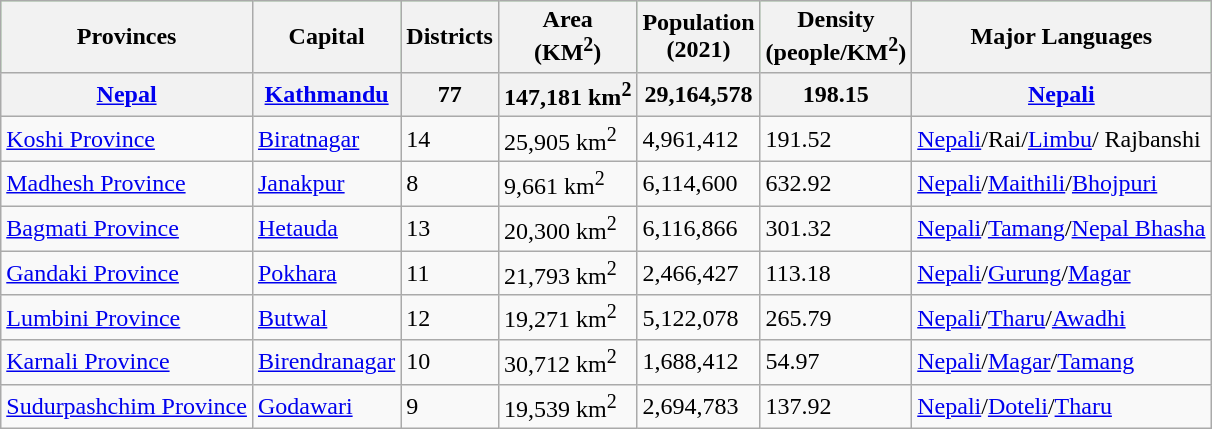<table class="wikitable sortable static-row-numbers static-row-header-text">
<tr style="background:#98fb98;">
<th>Provinces</th>
<th>Capital</th>
<th>Districts</th>
<th>Area<br>(KM<sup>2</sup>)</th>
<th>Population<br>(2021) </th>
<th>Density<br>(people/KM<sup>2</sup>)</th>
<th>Major Languages</th>
</tr>
<tr>
<th><a href='#'>Nepal</a></th>
<th><a href='#'>Kathmandu</a></th>
<th>77</th>
<th>147,181 km<sup>2</sup></th>
<th>29,164,578</th>
<th>198.15</th>
<th><a href='#'>Nepali</a></th>
</tr>
<tr>
<td><a href='#'>Koshi Province</a></td>
<td><a href='#'>Biratnagar</a></td>
<td>14</td>
<td>25,905 km<sup>2</sup></td>
<td>4,961,412</td>
<td>191.52</td>
<td><a href='#'>Nepali</a>/Rai/<a href='#'>Limbu</a>/ Rajbanshi</td>
</tr>
<tr>
<td><a href='#'>Madhesh Province</a></td>
<td><a href='#'>Janakpur</a></td>
<td>8</td>
<td>9,661 km<sup>2</sup></td>
<td>6,114,600</td>
<td>632.92</td>
<td><a href='#'>Nepali</a>/<a href='#'>Maithili</a>/<a href='#'>Bhojpuri</a></td>
</tr>
<tr>
<td><a href='#'>Bagmati Province</a></td>
<td><a href='#'>Hetauda</a></td>
<td>13</td>
<td>20,300 km<sup>2</sup></td>
<td>6,116,866</td>
<td>301.32</td>
<td><a href='#'>Nepali</a>/<a href='#'>Tamang</a>/<a href='#'>Nepal Bhasha</a></td>
</tr>
<tr>
<td><a href='#'>Gandaki Province</a></td>
<td><a href='#'>Pokhara</a></td>
<td>11</td>
<td>21,793 km<sup>2</sup></td>
<td>2,466,427</td>
<td>113.18</td>
<td><a href='#'>Nepali</a>/<a href='#'>Gurung</a>/<a href='#'>Magar</a></td>
</tr>
<tr>
<td><a href='#'>Lumbini Province</a></td>
<td><a href='#'>Butwal</a></td>
<td>12</td>
<td>19,271 km<sup>2</sup></td>
<td>5,122,078</td>
<td>265.79</td>
<td><a href='#'>Nepali</a>/<a href='#'>Tharu</a>/<a href='#'>Awadhi</a></td>
</tr>
<tr>
<td><a href='#'>Karnali Province</a></td>
<td><a href='#'>Birendranagar</a></td>
<td>10</td>
<td>30,712 km<sup>2</sup></td>
<td>1,688,412</td>
<td>54.97</td>
<td><a href='#'>Nepali</a>/<a href='#'>Magar</a>/<a href='#'>Tamang</a></td>
</tr>
<tr>
<td><a href='#'>Sudurpashchim Province</a></td>
<td><a href='#'>Godawari</a></td>
<td>9</td>
<td>19,539 km<sup>2</sup></td>
<td>2,694,783</td>
<td>137.92</td>
<td><a href='#'>Nepali</a>/<a href='#'>Doteli</a>/<a href='#'>Tharu</a></td>
</tr>
</table>
